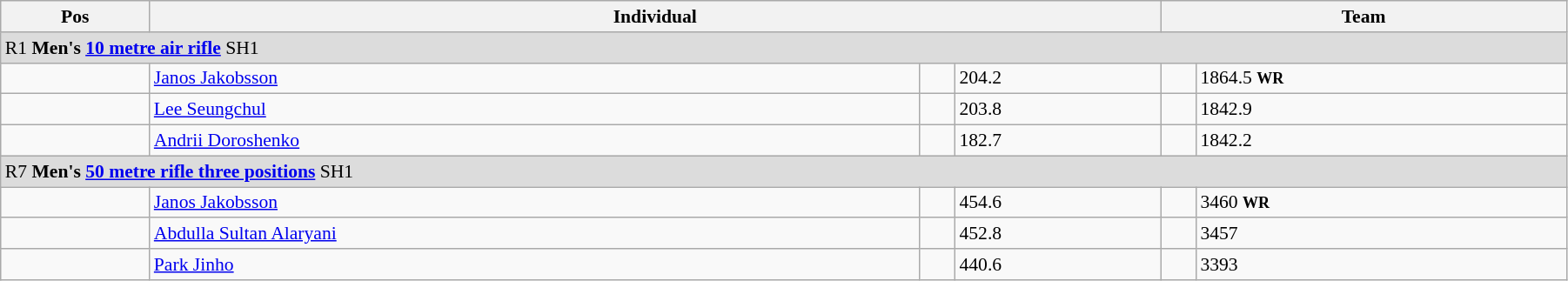<table class=wikitable style="width:95%; font-size: 90%;">
<tr>
<th>Pos</th>
<th colspan=3>Individual</th>
<th colspan=2>Team</th>
</tr>
<tr>
<td colspan=6 style="background:#dcdcdc">R1 <strong>Men's <a href='#'>10 metre air rifle</a></strong> SH1</td>
</tr>
<tr>
<td></td>
<td><a href='#'>Janos Jakobsson</a></td>
<td></td>
<td>204.2</td>
<td></td>
<td>1864.5 <small><strong>WR</strong></small></td>
</tr>
<tr>
<td></td>
<td><a href='#'>Lee Seungchul</a></td>
<td></td>
<td>203.8</td>
<td></td>
<td>1842.9</td>
</tr>
<tr>
<td></td>
<td><a href='#'>Andrii Doroshenko</a></td>
<td></td>
<td>182.7</td>
<td></td>
<td>1842.2</td>
</tr>
<tr>
<td colspan=6 style="background:#dcdcdc">R7 <strong>Men's <a href='#'>50 metre rifle three positions</a></strong> SH1</td>
</tr>
<tr>
<td></td>
<td><a href='#'>Janos Jakobsson</a></td>
<td></td>
<td>454.6</td>
<td></td>
<td>3460 <small><strong>WR</strong></small></td>
</tr>
<tr>
<td></td>
<td><a href='#'>Abdulla Sultan Alaryani</a></td>
<td></td>
<td>452.8</td>
<td></td>
<td>3457</td>
</tr>
<tr>
<td></td>
<td><a href='#'>Park Jinho</a></td>
<td></td>
<td>440.6</td>
<td></td>
<td>3393</td>
</tr>
</table>
